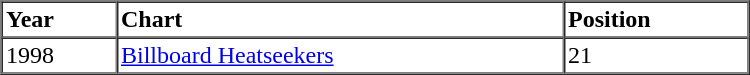<table border=1 cellspacing=0 cellpadding=2 width="500px">
<tr>
<th align="left">Year</th>
<th align="left">Chart</th>
<th align="left">Position</th>
</tr>
<tr>
<td align="left">1998</td>
<td align="left"><a href='#'>Billboard Heatseekers</a></td>
<td align="left">21</td>
</tr>
<tr>
</tr>
</table>
